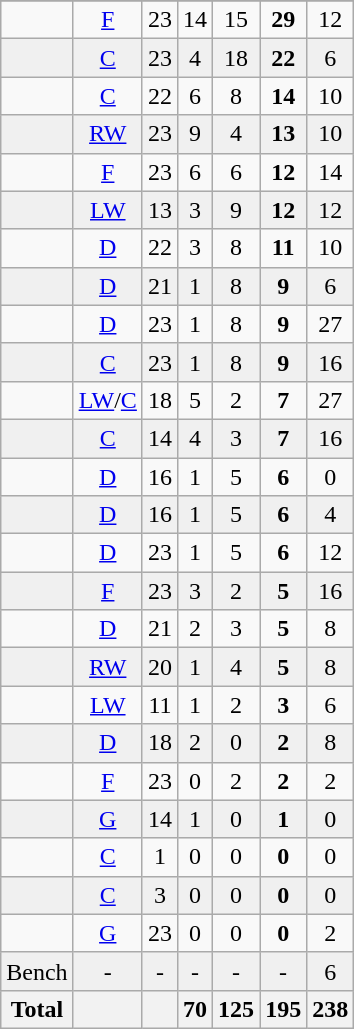<table class="wikitable sortable">
<tr align="center">
</tr>
<tr align="center" bgcolor="">
<td></td>
<td><a href='#'>F</a></td>
<td>23</td>
<td>14</td>
<td>15</td>
<td><strong>29</strong></td>
<td>12</td>
</tr>
<tr align="center" bgcolor="f0f0f0">
<td></td>
<td><a href='#'>C</a></td>
<td>23</td>
<td>4</td>
<td>18</td>
<td><strong>22</strong></td>
<td>6</td>
</tr>
<tr align="center" bgcolor="">
<td></td>
<td><a href='#'>C</a></td>
<td>22</td>
<td>6</td>
<td>8</td>
<td><strong>14</strong></td>
<td>10</td>
</tr>
<tr align="center" bgcolor="f0f0f0">
<td></td>
<td><a href='#'>RW</a></td>
<td>23</td>
<td>9</td>
<td>4</td>
<td><strong>13</strong></td>
<td>10</td>
</tr>
<tr align="center" bgcolor="">
<td></td>
<td><a href='#'>F</a></td>
<td>23</td>
<td>6</td>
<td>6</td>
<td><strong>12</strong></td>
<td>14</td>
</tr>
<tr align="center" bgcolor="f0f0f0">
<td></td>
<td><a href='#'>LW</a></td>
<td>13</td>
<td>3</td>
<td>9</td>
<td><strong>12</strong></td>
<td>12</td>
</tr>
<tr align="center" bgcolor="">
<td></td>
<td><a href='#'>D</a></td>
<td>22</td>
<td>3</td>
<td>8</td>
<td><strong>11</strong></td>
<td>10</td>
</tr>
<tr align="center" bgcolor="f0f0f0">
<td></td>
<td><a href='#'>D</a></td>
<td>21</td>
<td>1</td>
<td>8</td>
<td><strong>9</strong></td>
<td>6</td>
</tr>
<tr align="center" bgcolor="">
<td></td>
<td><a href='#'>D</a></td>
<td>23</td>
<td>1</td>
<td>8</td>
<td><strong>9</strong></td>
<td>27</td>
</tr>
<tr align="center" bgcolor="f0f0f0">
<td></td>
<td><a href='#'>C</a></td>
<td>23</td>
<td>1</td>
<td>8</td>
<td><strong>9</strong></td>
<td>16</td>
</tr>
<tr align="center" bgcolor="">
<td></td>
<td><a href='#'>LW</a>/<a href='#'>C</a></td>
<td>18</td>
<td>5</td>
<td>2</td>
<td><strong>7</strong></td>
<td>27</td>
</tr>
<tr align="center" bgcolor="f0f0f0">
<td></td>
<td><a href='#'>C</a></td>
<td>14</td>
<td>4</td>
<td>3</td>
<td><strong>7</strong></td>
<td>16</td>
</tr>
<tr align="center" bgcolor="">
<td></td>
<td><a href='#'>D</a></td>
<td>16</td>
<td>1</td>
<td>5</td>
<td><strong>6</strong></td>
<td>0</td>
</tr>
<tr align="center" bgcolor="f0f0f0">
<td></td>
<td><a href='#'>D</a></td>
<td>16</td>
<td>1</td>
<td>5</td>
<td><strong>6</strong></td>
<td>4</td>
</tr>
<tr align="center" bgcolor="">
<td></td>
<td><a href='#'>D</a></td>
<td>23</td>
<td>1</td>
<td>5</td>
<td><strong>6</strong></td>
<td>12</td>
</tr>
<tr align="center" bgcolor="f0f0f0">
<td></td>
<td><a href='#'>F</a></td>
<td>23</td>
<td>3</td>
<td>2</td>
<td><strong>5</strong></td>
<td>16</td>
</tr>
<tr align="center" bgcolor="">
<td></td>
<td><a href='#'>D</a></td>
<td>21</td>
<td>2</td>
<td>3</td>
<td><strong>5</strong></td>
<td>8</td>
</tr>
<tr align="center" bgcolor="f0f0f0">
<td></td>
<td><a href='#'>RW</a></td>
<td>20</td>
<td>1</td>
<td>4</td>
<td><strong>5</strong></td>
<td>8</td>
</tr>
<tr align="center" bgcolor="">
<td></td>
<td><a href='#'>LW</a></td>
<td>11</td>
<td>1</td>
<td>2</td>
<td><strong>3</strong></td>
<td>6</td>
</tr>
<tr align="center" bgcolor="f0f0f0">
<td></td>
<td><a href='#'>D</a></td>
<td>18</td>
<td>2</td>
<td>0</td>
<td><strong>2</strong></td>
<td>8</td>
</tr>
<tr align="center" bgcolor="">
<td></td>
<td><a href='#'>F</a></td>
<td>23</td>
<td>0</td>
<td>2</td>
<td><strong>2</strong></td>
<td>2</td>
</tr>
<tr align="center" bgcolor="f0f0f0">
<td></td>
<td><a href='#'>G</a></td>
<td>14</td>
<td>1</td>
<td>0</td>
<td><strong>1</strong></td>
<td>0</td>
</tr>
<tr align="center" bgcolor="">
<td></td>
<td><a href='#'>C</a></td>
<td>1</td>
<td>0</td>
<td>0</td>
<td><strong>0</strong></td>
<td>0</td>
</tr>
<tr align="center" bgcolor="f0f0f0">
<td></td>
<td><a href='#'>C</a></td>
<td>3</td>
<td>0</td>
<td>0</td>
<td><strong>0</strong></td>
<td>0</td>
</tr>
<tr align="center" bgcolor="">
<td></td>
<td><a href='#'>G</a></td>
<td>23</td>
<td>0</td>
<td>0</td>
<td><strong>0</strong></td>
<td>2</td>
</tr>
<tr align="center" bgcolor="f0f0f0">
<td>Bench</td>
<td>-</td>
<td>-</td>
<td>-</td>
<td>-</td>
<td>-</td>
<td>6</td>
</tr>
<tr>
<th>Total</th>
<th></th>
<th></th>
<th>70</th>
<th>125</th>
<th>195</th>
<th>238</th>
</tr>
</table>
